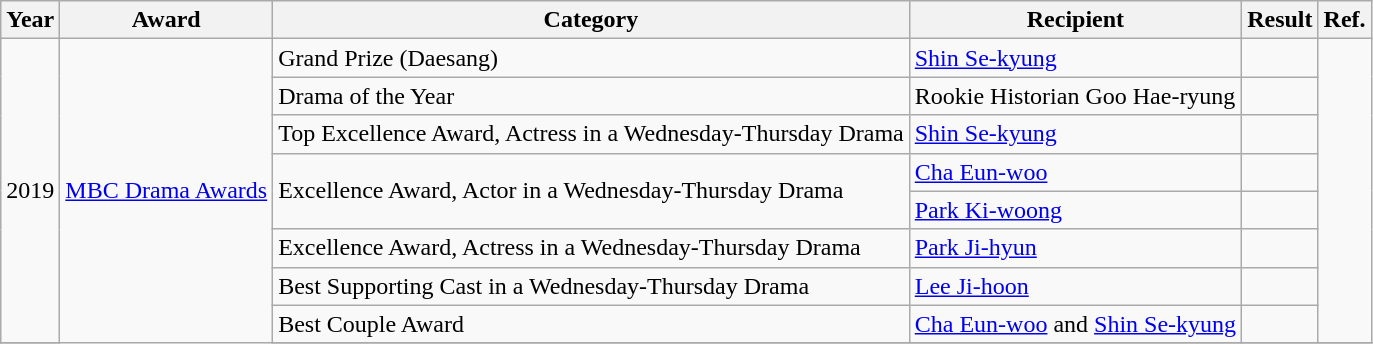<table class="wikitable">
<tr>
<th>Year</th>
<th>Award</th>
<th>Category</th>
<th>Recipient</th>
<th>Result</th>
<th>Ref.</th>
</tr>
<tr>
<td rowspan="8">2019</td>
<td rowspan="10"><a href='#'>MBC Drama Awards</a></td>
<td>Grand Prize (Daesang)</td>
<td><a href='#'>Shin Se-kyung</a></td>
<td></td>
<td rowspan="8"></td>
</tr>
<tr>
<td>Drama of the Year</td>
<td>Rookie Historian Goo Hae-ryung</td>
<td></td>
</tr>
<tr>
<td>Top Excellence Award, Actress in a Wednesday-Thursday Drama</td>
<td><a href='#'>Shin Se-kyung</a></td>
<td></td>
</tr>
<tr>
<td rowspan="2">Excellence Award, Actor in a Wednesday-Thursday Drama</td>
<td><a href='#'>Cha Eun-woo</a></td>
<td></td>
</tr>
<tr>
<td><a href='#'>Park Ki-woong</a></td>
<td></td>
</tr>
<tr>
<td>Excellence Award, Actress in a Wednesday-Thursday Drama</td>
<td><a href='#'>Park Ji-hyun</a></td>
<td></td>
</tr>
<tr>
<td>Best Supporting Cast in a Wednesday-Thursday Drama</td>
<td><a href='#'>Lee Ji-hoon</a></td>
<td></td>
</tr>
<tr>
<td>Best Couple Award</td>
<td><a href='#'>Cha Eun-woo</a> and <a href='#'>Shin Se-kyung</a></td>
<td></td>
</tr>
<tr>
</tr>
</table>
